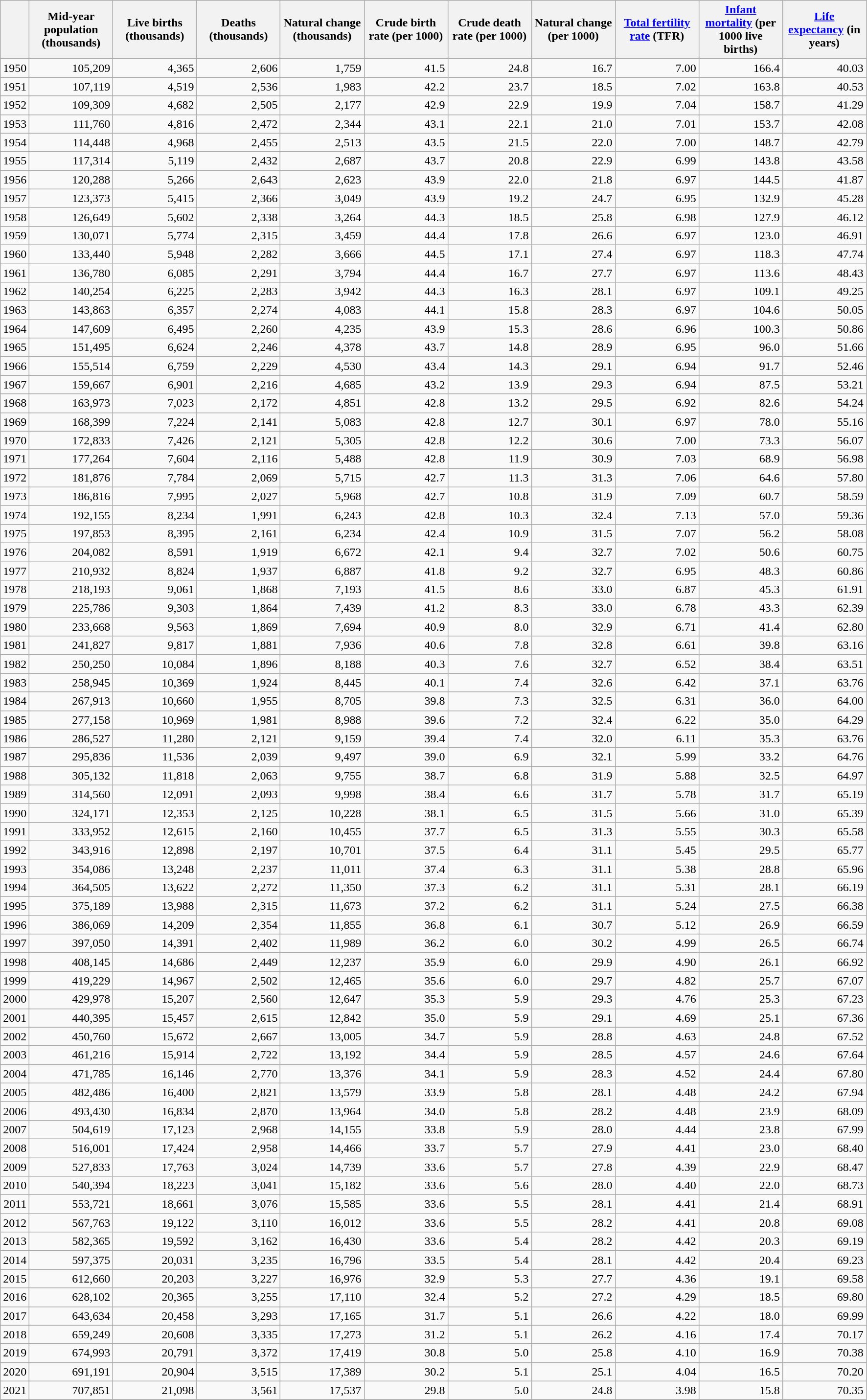<table class="wikitable sortable" style="text-align:right">
<tr>
<th></th>
<th style="width:80pt;">Mid-year population (thousands)</th>
<th style="width:80pt;">Live births (thousands)</th>
<th style="width:80pt;">Deaths (thousands)</th>
<th style="width:80pt;">Natural change (thousands)</th>
<th style="width:80pt;">Crude birth rate (per 1000)</th>
<th style="width:80pt;">Crude death rate (per 1000)</th>
<th style="width:80pt;">Natural change (per 1000)</th>
<th style="width:80pt;"><a href='#'>Total fertility rate</a> (TFR)</th>
<th style="width:80pt;"><a href='#'>Infant mortality</a> (per 1000 live births)</th>
<th style="width:80pt;"><a href='#'>Life expectancy</a> (in years)</th>
</tr>
<tr>
<td>1950</td>
<td>105,209</td>
<td>4,365</td>
<td>2,606</td>
<td>1,759</td>
<td>41.5</td>
<td>24.8</td>
<td>16.7</td>
<td>7.00</td>
<td>166.4</td>
<td>40.03</td>
</tr>
<tr>
<td>1951</td>
<td>107,119</td>
<td>4,519</td>
<td>2,536</td>
<td>1,983</td>
<td>42.2</td>
<td>23.7</td>
<td>18.5</td>
<td>7.02</td>
<td>163.8</td>
<td>40.53</td>
</tr>
<tr>
<td>1952</td>
<td>109,309</td>
<td>4,682</td>
<td>2,505</td>
<td>2,177</td>
<td>42.9</td>
<td>22.9</td>
<td>19.9</td>
<td>7.04</td>
<td>158.7</td>
<td>41.29</td>
</tr>
<tr>
<td>1953</td>
<td>111,760</td>
<td>4,816</td>
<td>2,472</td>
<td>2,344</td>
<td>43.1</td>
<td>22.1</td>
<td>21.0</td>
<td>7.01</td>
<td>153.7</td>
<td>42.08</td>
</tr>
<tr>
<td>1954</td>
<td>114,448</td>
<td>4,968</td>
<td>2,455</td>
<td>2,513</td>
<td>43.5</td>
<td>21.5</td>
<td>22.0</td>
<td>7.00</td>
<td>148.7</td>
<td>42.79</td>
</tr>
<tr>
<td>1955</td>
<td>117,314</td>
<td>5,119</td>
<td>2,432</td>
<td>2,687</td>
<td>43.7</td>
<td>20.8</td>
<td>22.9</td>
<td>6.99</td>
<td>143.8</td>
<td>43.58</td>
</tr>
<tr>
<td>1956</td>
<td>120,288</td>
<td>5,266</td>
<td>2,643</td>
<td>2,623</td>
<td>43.9</td>
<td>22.0</td>
<td>21.8</td>
<td>6.97</td>
<td>144.5</td>
<td>41.87</td>
</tr>
<tr>
<td>1957</td>
<td>123,373</td>
<td>5,415</td>
<td>2,366</td>
<td>3,049</td>
<td>43.9</td>
<td>19.2</td>
<td>24.7</td>
<td>6.95</td>
<td>132.9</td>
<td>45.28</td>
</tr>
<tr>
<td>1958</td>
<td>126,649</td>
<td>5,602</td>
<td>2,338</td>
<td>3,264</td>
<td>44.3</td>
<td>18.5</td>
<td>25.8</td>
<td>6.98</td>
<td>127.9</td>
<td>46.12</td>
</tr>
<tr>
<td>1959</td>
<td>130,071</td>
<td>5,774</td>
<td>2,315</td>
<td>3,459</td>
<td>44.4</td>
<td>17.8</td>
<td>26.6</td>
<td>6.97</td>
<td>123.0</td>
<td>46.91</td>
</tr>
<tr>
<td>1960</td>
<td>133,440</td>
<td>5,948</td>
<td>2,282</td>
<td>3,666</td>
<td>44.5</td>
<td>17.1</td>
<td>27.4</td>
<td>6.97</td>
<td>118.3</td>
<td>47.74</td>
</tr>
<tr>
<td>1961</td>
<td>136,780</td>
<td>6,085</td>
<td>2,291</td>
<td>3,794</td>
<td>44.4</td>
<td>16.7</td>
<td>27.7</td>
<td>6.97</td>
<td>113.6</td>
<td>48.43</td>
</tr>
<tr>
<td>1962</td>
<td>140,254</td>
<td>6,225</td>
<td>2,283</td>
<td>3,942</td>
<td>44.3</td>
<td>16.3</td>
<td>28.1</td>
<td>6.97</td>
<td>109.1</td>
<td>49.25</td>
</tr>
<tr>
<td>1963</td>
<td>143,863</td>
<td>6,357</td>
<td>2,274</td>
<td>4,083</td>
<td>44.1</td>
<td>15.8</td>
<td>28.3</td>
<td>6.97</td>
<td>104.6</td>
<td>50.05</td>
</tr>
<tr>
<td>1964</td>
<td>147,609</td>
<td>6,495</td>
<td>2,260</td>
<td>4,235</td>
<td>43.9</td>
<td>15.3</td>
<td>28.6</td>
<td>6.96</td>
<td>100.3</td>
<td>50.86</td>
</tr>
<tr>
<td>1965</td>
<td>151,495</td>
<td>6,624</td>
<td>2,246</td>
<td>4,378</td>
<td>43.7</td>
<td>14.8</td>
<td>28.9</td>
<td>6.95</td>
<td>96.0</td>
<td>51.66</td>
</tr>
<tr>
<td>1966</td>
<td>155,514</td>
<td>6,759</td>
<td>2,229</td>
<td>4,530</td>
<td>43.4</td>
<td>14.3</td>
<td>29.1</td>
<td>6.94</td>
<td>91.7</td>
<td>52.46</td>
</tr>
<tr>
<td>1967</td>
<td>159,667</td>
<td>6,901</td>
<td>2,216</td>
<td>4,685</td>
<td>43.2</td>
<td>13.9</td>
<td>29.3</td>
<td>6.94</td>
<td>87.5</td>
<td>53.21</td>
</tr>
<tr>
<td>1968</td>
<td>163,973</td>
<td>7,023</td>
<td>2,172</td>
<td>4,851</td>
<td>42.8</td>
<td>13.2</td>
<td>29.5</td>
<td>6.92</td>
<td>82.6</td>
<td>54.24</td>
</tr>
<tr>
<td>1969</td>
<td>168,399</td>
<td>7,224</td>
<td>2,141</td>
<td>5,083</td>
<td>42.8</td>
<td>12.7</td>
<td>30.1</td>
<td>6.97</td>
<td>78.0</td>
<td>55.16</td>
</tr>
<tr>
<td>1970</td>
<td>172,833</td>
<td>7,426</td>
<td>2,121</td>
<td>5,305</td>
<td>42.8</td>
<td>12.2</td>
<td>30.6</td>
<td>7.00</td>
<td>73.3</td>
<td>56.07</td>
</tr>
<tr>
<td>1971</td>
<td>177,264</td>
<td>7,604</td>
<td>2,116</td>
<td>5,488</td>
<td>42.8</td>
<td>11.9</td>
<td>30.9</td>
<td>7.03</td>
<td>68.9</td>
<td>56.98</td>
</tr>
<tr>
<td>1972</td>
<td>181,876</td>
<td>7,784</td>
<td>2,069</td>
<td>5,715</td>
<td>42.7</td>
<td>11.3</td>
<td>31.3</td>
<td>7.06</td>
<td>64.6</td>
<td>57.80</td>
</tr>
<tr>
<td>1973</td>
<td>186,816</td>
<td>7,995</td>
<td>2,027</td>
<td>5,968</td>
<td>42.7</td>
<td>10.8</td>
<td>31.9</td>
<td>7.09</td>
<td>60.7</td>
<td>58.59</td>
</tr>
<tr>
<td>1974</td>
<td>192,155</td>
<td>8,234</td>
<td>1,991</td>
<td>6,243</td>
<td>42.8</td>
<td>10.3</td>
<td>32.4</td>
<td>7.13</td>
<td>57.0</td>
<td>59.36</td>
</tr>
<tr>
<td>1975</td>
<td>197,853</td>
<td>8,395</td>
<td>2,161</td>
<td>6,234</td>
<td>42.4</td>
<td>10.9</td>
<td>31.5</td>
<td>7.07</td>
<td>56.2</td>
<td>58.08</td>
</tr>
<tr>
<td>1976</td>
<td>204,082</td>
<td>8,591</td>
<td>1,919</td>
<td>6,672</td>
<td>42.1</td>
<td>9.4</td>
<td>32.7</td>
<td>7.02</td>
<td>50.6</td>
<td>60.75</td>
</tr>
<tr>
<td>1977</td>
<td>210,932</td>
<td>8,824</td>
<td>1,937</td>
<td>6,887</td>
<td>41.8</td>
<td>9.2</td>
<td>32.7</td>
<td>6.95</td>
<td>48.3</td>
<td>60.86</td>
</tr>
<tr>
<td>1978</td>
<td>218,193</td>
<td>9,061</td>
<td>1,868</td>
<td>7,193</td>
<td>41.5</td>
<td>8.6</td>
<td>33.0</td>
<td>6.87</td>
<td>45.3</td>
<td>61.91</td>
</tr>
<tr>
<td>1979</td>
<td>225,786</td>
<td>9,303</td>
<td>1,864</td>
<td>7,439</td>
<td>41.2</td>
<td>8.3</td>
<td>33.0</td>
<td>6.78</td>
<td>43.3</td>
<td>62.39</td>
</tr>
<tr>
<td>1980</td>
<td>233,668</td>
<td>9,563</td>
<td>1,869</td>
<td>7,694</td>
<td>40.9</td>
<td>8.0</td>
<td>32.9</td>
<td>6.71</td>
<td>41.4</td>
<td>62.80</td>
</tr>
<tr>
<td>1981</td>
<td>241,827</td>
<td>9,817</td>
<td>1,881</td>
<td>7,936</td>
<td>40.6</td>
<td>7.8</td>
<td>32.8</td>
<td>6.61</td>
<td>39.8</td>
<td>63.16</td>
</tr>
<tr>
<td>1982</td>
<td>250,250</td>
<td>10,084</td>
<td>1,896</td>
<td>8,188</td>
<td>40.3</td>
<td>7.6</td>
<td>32.7</td>
<td>6.52</td>
<td>38.4</td>
<td>63.51</td>
</tr>
<tr>
<td>1983</td>
<td>258,945</td>
<td>10,369</td>
<td>1,924</td>
<td>8,445</td>
<td>40.1</td>
<td>7.4</td>
<td>32.6</td>
<td>6.42</td>
<td>37.1</td>
<td>63.76</td>
</tr>
<tr>
<td>1984</td>
<td>267,913</td>
<td>10,660</td>
<td>1,955</td>
<td>8,705</td>
<td>39.8</td>
<td>7.3</td>
<td>32.5</td>
<td>6.31</td>
<td>36.0</td>
<td>64.00</td>
</tr>
<tr>
<td>1985</td>
<td>277,158</td>
<td>10,969</td>
<td>1,981</td>
<td>8,988</td>
<td>39.6</td>
<td>7.2</td>
<td>32.4</td>
<td>6.22</td>
<td>35.0</td>
<td>64.29</td>
</tr>
<tr>
<td>1986</td>
<td>286,527</td>
<td>11,280</td>
<td>2,121</td>
<td>9,159</td>
<td>39.4</td>
<td>7.4</td>
<td>32.0</td>
<td>6.11</td>
<td>35.3</td>
<td>63.76</td>
</tr>
<tr>
<td>1987</td>
<td>295,836</td>
<td>11,536</td>
<td>2,039</td>
<td>9,497</td>
<td>39.0</td>
<td>6.9</td>
<td>32.1</td>
<td>5.99</td>
<td>33.2</td>
<td>64.76</td>
</tr>
<tr>
<td>1988</td>
<td>305,132</td>
<td>11,818</td>
<td>2,063</td>
<td>9,755</td>
<td>38.7</td>
<td>6.8</td>
<td>31.9</td>
<td>5.88</td>
<td>32.5</td>
<td>64.97</td>
</tr>
<tr>
<td>1989</td>
<td>314,560</td>
<td>12,091</td>
<td>2,093</td>
<td>9,998</td>
<td>38.4</td>
<td>6.6</td>
<td>31.7</td>
<td>5.78</td>
<td>31.7</td>
<td>65.19</td>
</tr>
<tr>
<td>1990</td>
<td>324,171</td>
<td>12,353</td>
<td>2,125</td>
<td>10,228</td>
<td>38.1</td>
<td>6.5</td>
<td>31.5</td>
<td>5.66</td>
<td>31.0</td>
<td>65.39</td>
</tr>
<tr>
<td>1991</td>
<td>333,952</td>
<td>12,615</td>
<td>2,160</td>
<td>10,455</td>
<td>37.7</td>
<td>6.5</td>
<td>31.3</td>
<td>5.55</td>
<td>30.3</td>
<td>65.58</td>
</tr>
<tr>
<td>1992</td>
<td>343,916</td>
<td>12,898</td>
<td>2,197</td>
<td>10,701</td>
<td>37.5</td>
<td>6.4</td>
<td>31.1</td>
<td>5.45</td>
<td>29.5</td>
<td>65.77</td>
</tr>
<tr>
<td>1993</td>
<td>354,086</td>
<td>13,248</td>
<td>2,237</td>
<td>11,011</td>
<td>37.4</td>
<td>6.3</td>
<td>31.1</td>
<td>5.38</td>
<td>28.8</td>
<td>65.96</td>
</tr>
<tr>
<td>1994</td>
<td>364,505</td>
<td>13,622</td>
<td>2,272</td>
<td>11,350</td>
<td>37.3</td>
<td>6.2</td>
<td>31.1</td>
<td>5.31</td>
<td>28.1</td>
<td>66.19</td>
</tr>
<tr>
<td>1995</td>
<td>375,189</td>
<td>13,988</td>
<td>2,315</td>
<td>11,673</td>
<td>37.2</td>
<td>6.2</td>
<td>31.1</td>
<td>5.24</td>
<td>27.5</td>
<td>66.38</td>
</tr>
<tr>
<td>1996</td>
<td>386,069</td>
<td>14,209</td>
<td>2,354</td>
<td>11,855</td>
<td>36.8</td>
<td>6.1</td>
<td>30.7</td>
<td>5.12</td>
<td>26.9</td>
<td>66.59</td>
</tr>
<tr>
<td>1997</td>
<td>397,050</td>
<td>14,391</td>
<td>2,402</td>
<td>11,989</td>
<td>36.2</td>
<td>6.0</td>
<td>30.2</td>
<td>4.99</td>
<td>26.5</td>
<td>66.74</td>
</tr>
<tr>
<td>1998</td>
<td>408,145</td>
<td>14,686</td>
<td>2,449</td>
<td>12,237</td>
<td>35.9</td>
<td>6.0</td>
<td>29.9</td>
<td>4.90</td>
<td>26.1</td>
<td>66.92</td>
</tr>
<tr>
<td>1999</td>
<td>419,229</td>
<td>14,967</td>
<td>2,502</td>
<td>12,465</td>
<td>35.6</td>
<td>6.0</td>
<td>29.7</td>
<td>4.82</td>
<td>25.7</td>
<td>67.07</td>
</tr>
<tr>
<td>2000</td>
<td>429,978</td>
<td>15,207</td>
<td>2,560</td>
<td>12,647</td>
<td>35.3</td>
<td>5.9</td>
<td>29.3</td>
<td>4.76</td>
<td>25.3</td>
<td>67.23</td>
</tr>
<tr>
<td>2001</td>
<td>440,395</td>
<td>15,457</td>
<td>2,615</td>
<td>12,842</td>
<td>35.0</td>
<td>5.9</td>
<td>29.1</td>
<td>4.69</td>
<td>25.1</td>
<td>67.36</td>
</tr>
<tr>
<td>2002</td>
<td>450,760</td>
<td>15,672</td>
<td>2,667</td>
<td>13,005</td>
<td>34.7</td>
<td>5.9</td>
<td>28.8</td>
<td>4.63</td>
<td>24.8</td>
<td>67.52</td>
</tr>
<tr>
<td>2003</td>
<td>461,216</td>
<td>15,914</td>
<td>2,722</td>
<td>13,192</td>
<td>34.4</td>
<td>5.9</td>
<td>28.5</td>
<td>4.57</td>
<td>24.6</td>
<td>67.64</td>
</tr>
<tr>
<td>2004</td>
<td>471,785</td>
<td>16,146</td>
<td>2,770</td>
<td>13,376</td>
<td>34.1</td>
<td>5.9</td>
<td>28.3</td>
<td>4.52</td>
<td>24.4</td>
<td>67.80</td>
</tr>
<tr>
<td>2005</td>
<td>482,486</td>
<td>16,400</td>
<td>2,821</td>
<td>13,579</td>
<td>33.9</td>
<td>5.8</td>
<td>28.1</td>
<td>4.48</td>
<td>24.2</td>
<td>67.94</td>
</tr>
<tr>
<td>2006</td>
<td>493,430</td>
<td>16,834</td>
<td>2,870</td>
<td>13,964</td>
<td>34.0</td>
<td>5.8</td>
<td>28.2</td>
<td>4.48</td>
<td>23.9</td>
<td>68.09</td>
</tr>
<tr>
<td>2007</td>
<td>504,619</td>
<td>17,123</td>
<td>2,968</td>
<td>14,155</td>
<td>33.8</td>
<td>5.9</td>
<td>28.0</td>
<td>4.44</td>
<td>23.8</td>
<td>67.99</td>
</tr>
<tr>
<td>2008</td>
<td>516,001</td>
<td>17,424</td>
<td>2,958</td>
<td>14,466</td>
<td>33.7</td>
<td>5.7</td>
<td>27.9</td>
<td>4.41</td>
<td>23.0</td>
<td>68.40</td>
</tr>
<tr>
<td>2009</td>
<td>527,833</td>
<td>17,763</td>
<td>3,024</td>
<td>14,739</td>
<td>33.6</td>
<td>5.7</td>
<td>27.8</td>
<td>4.39</td>
<td>22.9</td>
<td>68.47</td>
</tr>
<tr>
<td>2010</td>
<td>540,394</td>
<td>18,223</td>
<td>3,041</td>
<td>15,182</td>
<td>33.6</td>
<td>5.6</td>
<td>28.0</td>
<td>4.40</td>
<td>22.0</td>
<td>68.73</td>
</tr>
<tr>
<td>2011</td>
<td>553,721</td>
<td>18,661</td>
<td>3,076</td>
<td>15,585</td>
<td>33.6</td>
<td>5.5</td>
<td>28.1</td>
<td>4.41</td>
<td>21.4</td>
<td>68.91</td>
</tr>
<tr>
<td>2012</td>
<td>567,763</td>
<td>19,122</td>
<td>3,110</td>
<td>16,012</td>
<td>33.6</td>
<td>5.5</td>
<td>28.2</td>
<td>4.41</td>
<td>20.8</td>
<td>69.08</td>
</tr>
<tr>
<td>2013</td>
<td>582,365</td>
<td>19,592</td>
<td>3,162</td>
<td>16,430</td>
<td>33.6</td>
<td>5.4</td>
<td>28.2</td>
<td>4.42</td>
<td>20.3</td>
<td>69.19</td>
</tr>
<tr>
<td>2014</td>
<td>597,375</td>
<td>20,031</td>
<td>3,235</td>
<td>16,796</td>
<td>33.5</td>
<td>5.4</td>
<td>28.1</td>
<td>4.42</td>
<td>20.4</td>
<td>69.23</td>
</tr>
<tr>
<td>2015</td>
<td>612,660</td>
<td>20,203</td>
<td>3,227</td>
<td>16,976</td>
<td>32.9</td>
<td>5.3</td>
<td>27.7</td>
<td>4.36</td>
<td>19.1</td>
<td>69.58</td>
</tr>
<tr>
<td>2016</td>
<td>628,102</td>
<td>20,365</td>
<td>3,255</td>
<td>17,110</td>
<td>32.4</td>
<td>5.2</td>
<td>27.2</td>
<td>4.29</td>
<td>18.5</td>
<td>69.80</td>
</tr>
<tr>
<td>2017</td>
<td>643,634</td>
<td>20,458</td>
<td>3,293</td>
<td>17,165</td>
<td>31.7</td>
<td>5.1</td>
<td>26.6</td>
<td>4.22</td>
<td>18.0</td>
<td>69.99</td>
</tr>
<tr>
<td>2018</td>
<td>659,249</td>
<td>20,608</td>
<td>3,335</td>
<td>17,273</td>
<td>31.2</td>
<td>5.1</td>
<td>26.2</td>
<td>4.16</td>
<td>17.4</td>
<td>70.17</td>
</tr>
<tr>
<td>2019</td>
<td>674,993</td>
<td>20,791</td>
<td>3,372</td>
<td>17,419</td>
<td>30.8</td>
<td>5.0</td>
<td>25.8</td>
<td>4.10</td>
<td>16.9</td>
<td>70.38</td>
</tr>
<tr>
<td>2020</td>
<td>691,191</td>
<td>20,904</td>
<td>3,515</td>
<td>17,389</td>
<td>30.2</td>
<td>5.1</td>
<td>25.1</td>
<td>4.04</td>
<td>16.5</td>
<td>70.20</td>
</tr>
<tr>
<td>2021</td>
<td>707,851</td>
<td>21,098</td>
<td>3,561</td>
<td>17,537</td>
<td>29.8</td>
<td>5.0</td>
<td>24.8</td>
<td>3.98</td>
<td>15.8</td>
<td>70.35</td>
</tr>
<tr>
</tr>
</table>
